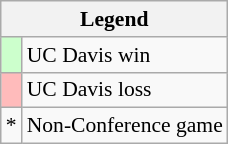<table class="wikitable" style="font-size:90%">
<tr>
<th colspan=2>Legend</th>
</tr>
<tr>
<td style="background:#ccffcc;"> </td>
<td>UC Davis win</td>
</tr>
<tr>
<td style="background:#fbb;"> </td>
<td>UC Davis loss</td>
</tr>
<tr>
<td>*</td>
<td>Non-Conference game</td>
</tr>
</table>
